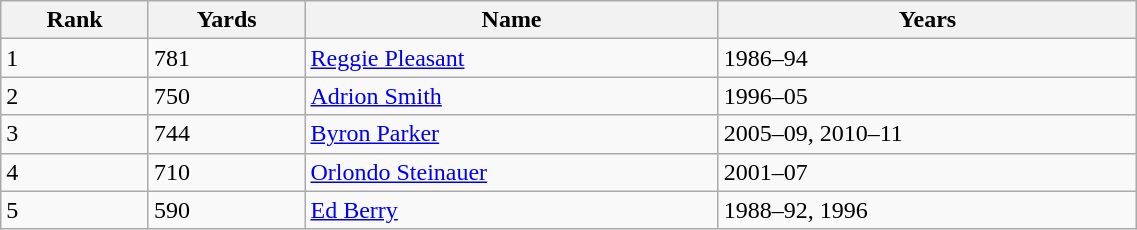<table class="wikitable" style="width:60%; text-align:left; border-collapse:collapse;">
<tr>
<th>Rank</th>
<th>Yards</th>
<th>Name</th>
<th>Years</th>
</tr>
<tr>
<td>1</td>
<td>781</td>
<td><a href='#'>Reggie Pleasant</a></td>
<td>1986–94</td>
</tr>
<tr>
<td>2</td>
<td>750</td>
<td><a href='#'>Adrion Smith</a></td>
<td>1996–05</td>
</tr>
<tr>
<td>3</td>
<td>744</td>
<td><a href='#'>Byron Parker</a></td>
<td>2005–09, 2010–11</td>
</tr>
<tr>
<td>4</td>
<td>710</td>
<td><a href='#'>Orlondo Steinauer</a></td>
<td>2001–07</td>
</tr>
<tr>
<td>5</td>
<td>590</td>
<td><a href='#'>Ed Berry</a></td>
<td>1988–92, 1996</td>
</tr>
</table>
